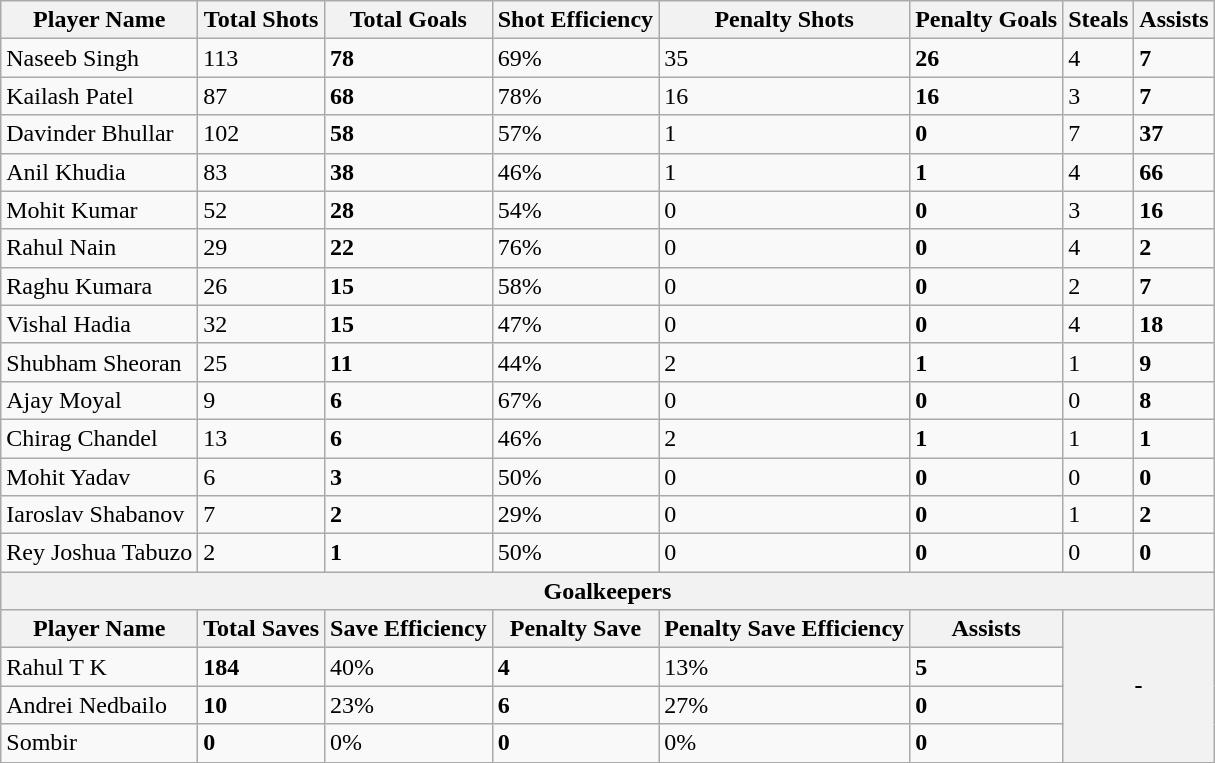<table class="wikitable">
<tr>
<th><strong>Player Name</strong></th>
<th><strong>Total Shots</strong></th>
<th><strong>Total Goals</strong></th>
<th><strong>Shot Efficiency</strong></th>
<th><strong>Penalty Shots</strong></th>
<th><strong>Penalty Goals</strong></th>
<th><strong>Steals</strong></th>
<th><strong>Assists</strong></th>
</tr>
<tr>
<td>Naseeb  Singh</td>
<td>113</td>
<td><strong>78</strong></td>
<td>69%</td>
<td>35</td>
<td><strong>26</strong></td>
<td>4</td>
<td><strong>7</strong></td>
</tr>
<tr>
<td>Kailash Patel</td>
<td>87</td>
<td><strong>68</strong></td>
<td>78%</td>
<td>16</td>
<td><strong>16</strong></td>
<td>3</td>
<td><strong>7</strong></td>
</tr>
<tr>
<td>Davinder  Bhullar</td>
<td>102</td>
<td><strong>58</strong></td>
<td>57%</td>
<td>1</td>
<td><strong>0</strong></td>
<td>7</td>
<td><strong>37</strong></td>
</tr>
<tr>
<td>Anil Khudia</td>
<td>83</td>
<td><strong>38</strong></td>
<td>46%</td>
<td>1</td>
<td><strong>1</strong></td>
<td>4</td>
<td><strong>66</strong></td>
</tr>
<tr>
<td>Mohit Kumar</td>
<td>52</td>
<td><strong>28</strong></td>
<td>54%</td>
<td>0</td>
<td><strong>0</strong></td>
<td>3</td>
<td><strong>16</strong></td>
</tr>
<tr>
<td>Rahul Nain</td>
<td>29</td>
<td><strong>22</strong></td>
<td>76%</td>
<td>0</td>
<td><strong>0</strong></td>
<td>4</td>
<td><strong>2</strong></td>
</tr>
<tr>
<td>Raghu Kumara</td>
<td>26</td>
<td><strong>15</strong></td>
<td>58%</td>
<td>0</td>
<td><strong>0</strong></td>
<td>2</td>
<td><strong>7</strong></td>
</tr>
<tr>
<td>Vishal Hadia</td>
<td>32</td>
<td><strong>15</strong></td>
<td>47%</td>
<td>0</td>
<td><strong>0</strong></td>
<td>4</td>
<td><strong>18</strong></td>
</tr>
<tr>
<td>Shubham  Sheoran</td>
<td>25</td>
<td><strong>11</strong></td>
<td>44%</td>
<td>2</td>
<td><strong>1</strong></td>
<td>1</td>
<td><strong>9</strong></td>
</tr>
<tr>
<td>Ajay Moyal</td>
<td>9</td>
<td><strong>6</strong></td>
<td>67%</td>
<td>0</td>
<td><strong>0</strong></td>
<td>0</td>
<td><strong>8</strong></td>
</tr>
<tr>
<td>Chirag Chandel</td>
<td>13</td>
<td><strong>6</strong></td>
<td>46%</td>
<td>2</td>
<td><strong>1</strong></td>
<td>1</td>
<td><strong>1</strong></td>
</tr>
<tr>
<td>Mohit Yadav</td>
<td>6</td>
<td><strong>3</strong></td>
<td>50%</td>
<td>0</td>
<td><strong>0</strong></td>
<td>0</td>
<td><strong>0</strong></td>
</tr>
<tr>
<td>Iaroslav  Shabanov</td>
<td>7</td>
<td><strong>2</strong></td>
<td>29%</td>
<td>0</td>
<td><strong>0</strong></td>
<td>1</td>
<td><strong>2</strong></td>
</tr>
<tr>
<td>Rey Joshua  Tabuzo</td>
<td>2</td>
<td><strong>1</strong></td>
<td>50%</td>
<td>0</td>
<td><strong>0</strong></td>
<td>0</td>
<td><strong>0</strong></td>
</tr>
<tr>
<th colspan="8">Goalkeepers</th>
</tr>
<tr>
<th>Player Name</th>
<th>Total Saves</th>
<th>Save Efficiency</th>
<th>Penalty Save</th>
<th>Penalty Save Efficiency</th>
<th>Assists</th>
<th colspan="2" rowspan="4">-</th>
</tr>
<tr>
<td>Rahul T K</td>
<td><strong>184</strong></td>
<td>40%</td>
<td><strong>4</strong></td>
<td>13%</td>
<td><strong>5</strong></td>
</tr>
<tr>
<td>Andrei Nedbailo</td>
<td><strong>10</strong></td>
<td>23%</td>
<td><strong>6</strong></td>
<td>27%</td>
<td><strong>0</strong></td>
</tr>
<tr>
<td>Sombir</td>
<td><strong>0</strong></td>
<td>0%</td>
<td><strong>0</strong></td>
<td>0%</td>
<td><strong>0</strong></td>
</tr>
</table>
